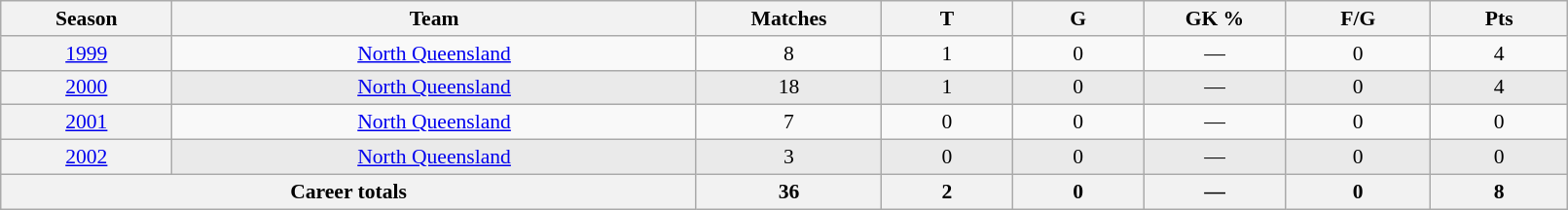<table class="wikitable sortable"  style="font-size:90%; text-align:center; width:85%;">
<tr>
<th width=2%>Season</th>
<th width=8%>Team</th>
<th width=2%>Matches</th>
<th width=2%>T</th>
<th width=2%>G</th>
<th width=2%>GK %</th>
<th width=2%>F/G</th>
<th width=2%>Pts</th>
</tr>
<tr>
<th scope="row" style="text-align:center; font-weight:normal"><a href='#'>1999</a></th>
<td style="text-align:center;"> <a href='#'>North Queensland</a></td>
<td>8</td>
<td>1</td>
<td>0</td>
<td>—</td>
<td>0</td>
<td>4</td>
</tr>
<tr style="background:#eaeaea;">
<th scope="row" style="text-align:center; font-weight:normal"><a href='#'>2000</a></th>
<td style="text-align:center;"> <a href='#'>North Queensland</a></td>
<td>18</td>
<td>1</td>
<td>0</td>
<td>—</td>
<td>0</td>
<td>4</td>
</tr>
<tr>
<th scope="row" style="text-align:center; font-weight:normal"><a href='#'>2001</a></th>
<td style="text-align:center;"> <a href='#'>North Queensland</a></td>
<td>7</td>
<td>0</td>
<td>0</td>
<td>—</td>
<td>0</td>
<td>0</td>
</tr>
<tr style="background:#eaeaea;">
<th scope="row" style="text-align:center; font-weight:normal"><a href='#'>2002</a></th>
<td style="text-align:center;"> <a href='#'>North Queensland</a></td>
<td>3</td>
<td>0</td>
<td>0</td>
<td>—</td>
<td>0</td>
<td>0</td>
</tr>
<tr class="sortbottom">
<th colspan=2>Career totals</th>
<th>36</th>
<th>2</th>
<th>0</th>
<th>—</th>
<th>0</th>
<th>8</th>
</tr>
</table>
